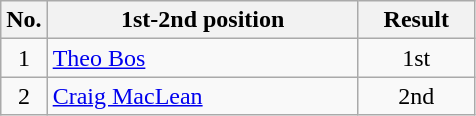<table class="wikitable">
<tr>
<th width="20px">No.</th>
<th width="200px">1st-2nd position</th>
<th width="70px">Result</th>
</tr>
<tr align=center>
<td>1</td>
<td align=left> <a href='#'>Theo Bos</a></td>
<td>1st</td>
</tr>
<tr align=center>
<td>2</td>
<td align=left> <a href='#'>Craig MacLean</a></td>
<td>2nd</td>
</tr>
</table>
